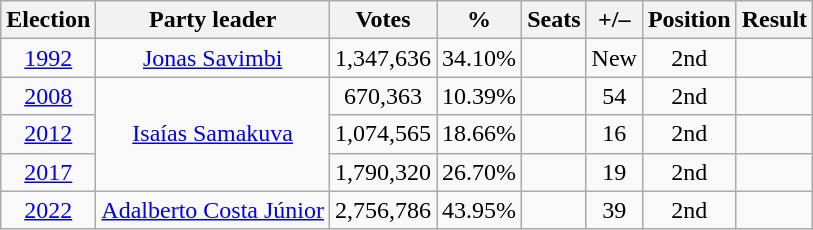<table class="wikitable" style="text-align:center">
<tr>
<th>Election</th>
<th>Party leader</th>
<th>Votes</th>
<th>%</th>
<th>Seats</th>
<th>+/–</th>
<th>Position</th>
<th>Result</th>
</tr>
<tr>
<td><a href='#'>1992</a></td>
<td><a href='#'>Jonas Savimbi</a></td>
<td>1,347,636</td>
<td>34.10%</td>
<td></td>
<td>New</td>
<td> 2nd</td>
<td></td>
</tr>
<tr>
<td><a href='#'>2008</a></td>
<td rowspan="3"><a href='#'>Isaías Samakuva</a></td>
<td>670,363</td>
<td>10.39%</td>
<td></td>
<td> 54</td>
<td> 2nd</td>
<td></td>
</tr>
<tr>
<td><a href='#'>2012</a></td>
<td>1,074,565</td>
<td>18.66%</td>
<td></td>
<td> 16</td>
<td> 2nd</td>
<td></td>
</tr>
<tr>
<td><a href='#'>2017</a></td>
<td>1,790,320</td>
<td>26.70%</td>
<td></td>
<td> 19</td>
<td> 2nd</td>
<td></td>
</tr>
<tr>
<td><a href='#'>2022</a></td>
<td><a href='#'>Adalberto Costa Júnior</a></td>
<td>2,756,786</td>
<td>43.95%</td>
<td></td>
<td> 39</td>
<td> 2nd</td>
<td></td>
</tr>
</table>
